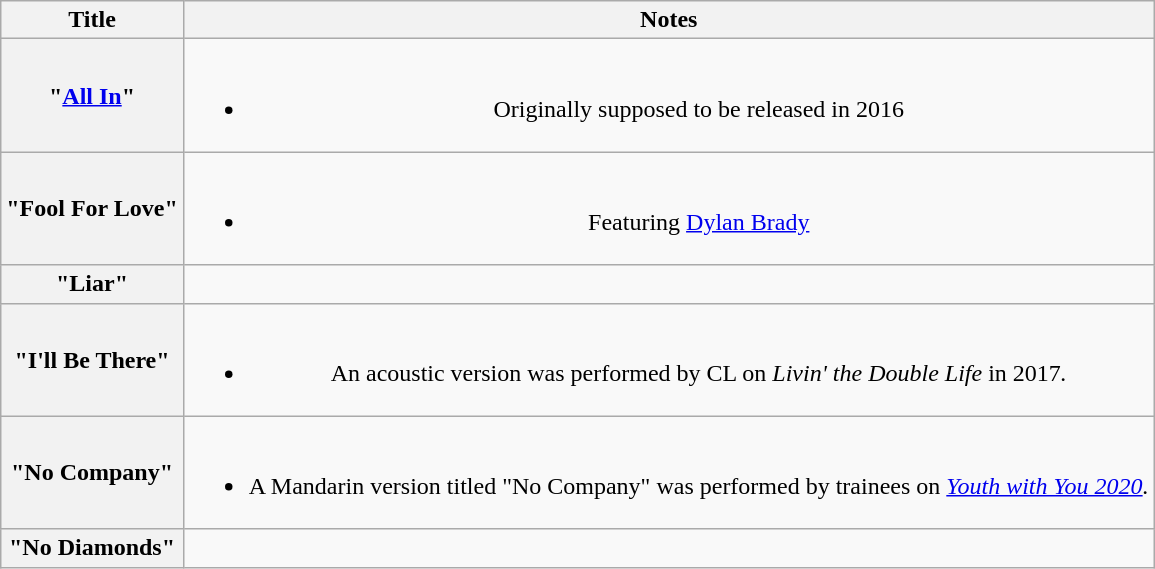<table class="wikitable plainrowheaders" style="text-align:center;" border="1">
<tr>
<th scope="col">Title</th>
<th scope="col">Notes</th>
</tr>
<tr>
<th scope="row">"<a href='#'>All In</a>"</th>
<td><br><ul><li>Originally supposed to be released in 2016</li></ul></td>
</tr>
<tr>
<th scope="row">"Fool For Love"</th>
<td><br><ul><li>Featuring <a href='#'>Dylan Brady</a></li></ul></td>
</tr>
<tr>
<th scope="row">"Liar"</th>
<td></td>
</tr>
<tr>
<th scope="row">"I'll Be There"</th>
<td><br><ul><li>An acoustic version was performed by CL on <em>Livin' the Double Life</em> in 2017<em>.</em></li></ul></td>
</tr>
<tr>
<th scope="row">"No Company"</th>
<td><br><ul><li>A Mandarin version titled "No Company" was performed by trainees on <em><a href='#'>Youth with You 2020</a>.</em></li></ul></td>
</tr>
<tr>
<th scope="row">"No Diamonds"</th>
<td></td>
</tr>
</table>
